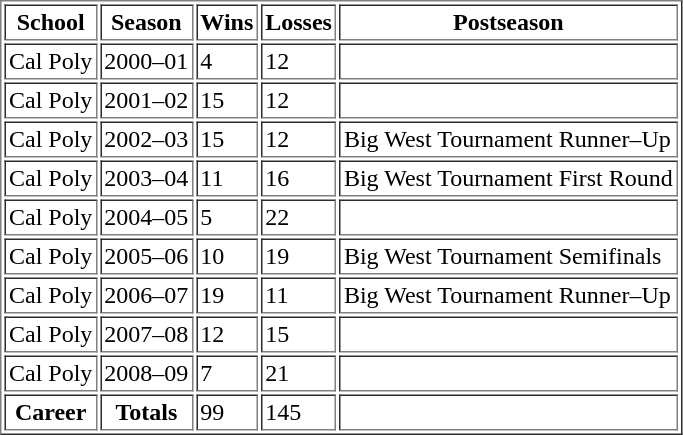<table border="1" cellpadding="2">
<tr>
<th>School</th>
<th>Season</th>
<th>Wins</th>
<th>Losses</th>
<th>Postseason</th>
</tr>
<tr>
<td>Cal Poly</td>
<td>2000–01</td>
<td>4</td>
<td>12</td>
<td></td>
</tr>
<tr>
<td>Cal Poly</td>
<td>2001–02</td>
<td>15</td>
<td>12</td>
<td></td>
</tr>
<tr>
<td>Cal Poly</td>
<td>2002–03</td>
<td>15</td>
<td>12</td>
<td>Big West Tournament Runner–Up</td>
</tr>
<tr>
<td>Cal Poly</td>
<td>2003–04</td>
<td>11</td>
<td>16</td>
<td>Big West Tournament First Round</td>
</tr>
<tr>
<td>Cal Poly</td>
<td>2004–05</td>
<td>5</td>
<td>22</td>
<td></td>
</tr>
<tr>
<td>Cal Poly</td>
<td>2005–06</td>
<td>10</td>
<td>19</td>
<td>Big West Tournament Semifinals</td>
</tr>
<tr>
<td>Cal Poly</td>
<td>2006–07</td>
<td>19</td>
<td>11</td>
<td>Big West Tournament Runner–Up</td>
</tr>
<tr>
<td>Cal Poly</td>
<td>2007–08</td>
<td>12</td>
<td>15</td>
<td></td>
</tr>
<tr>
<td>Cal Poly</td>
<td>2008–09</td>
<td>7</td>
<td>21</td>
<td></td>
</tr>
<tr>
<th>Career</th>
<th>Totals</th>
<td>99</td>
<td>145</td>
<td></td>
</tr>
</table>
